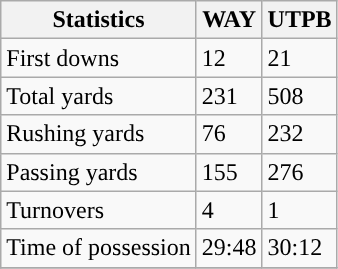<table class="wikitable" style="float: left;">
<tr>
<th>Statistics</th>
<th>WAY</th>
<th>UTPB</th>
</tr>
<tr>
<td>First downs</td>
<td>12</td>
<td>21</td>
</tr>
<tr>
<td>Total yards</td>
<td>231</td>
<td>508</td>
</tr>
<tr>
<td>Rushing yards</td>
<td>76</td>
<td>232</td>
</tr>
<tr>
<td>Passing yards</td>
<td>155</td>
<td>276</td>
</tr>
<tr>
<td>Turnovers</td>
<td>4</td>
<td>1</td>
</tr>
<tr>
<td>Time of possession</td>
<td>29:48</td>
<td>30:12</td>
</tr>
<tr>
</tr>
</table>
